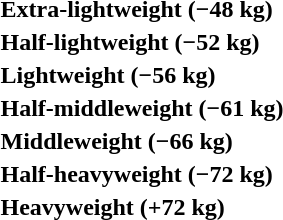<table>
<tr>
<th rowspan=2 style="text-align:left;">Extra-lightweight (−48 kg)</th>
<td rowspan=2></td>
<td rowspan=2></td>
<td></td>
</tr>
<tr>
<td></td>
</tr>
<tr>
<th rowspan=2 style="text-align:left;">Half-lightweight (−52 kg)</th>
<td rowspan=2></td>
<td rowspan=2></td>
<td></td>
</tr>
<tr>
<td></td>
</tr>
<tr>
<th rowspan=2 style="text-align:left;">Lightweight (−56 kg)</th>
<td rowspan=2></td>
<td rowspan=2></td>
<td></td>
</tr>
<tr>
<td></td>
</tr>
<tr>
<th rowspan=2 style="text-align:left;">Half-middleweight (−61 kg)</th>
<td rowspan=2></td>
<td rowspan=2></td>
<td></td>
</tr>
<tr>
<td></td>
</tr>
<tr>
<th rowspan=2 style="text-align:left;">Middleweight (−66 kg)</th>
<td rowspan=2></td>
<td rowspan=2></td>
<td></td>
</tr>
<tr>
<td></td>
</tr>
<tr>
<th rowspan=2 style="text-align:left;">Half-heavyweight (−72 kg)</th>
<td rowspan=2></td>
<td rowspan=2></td>
<td></td>
</tr>
<tr>
<td></td>
</tr>
<tr>
<th rowspan=2 style="text-align:left;">Heavyweight (+72 kg)</th>
<td rowspan=2></td>
<td rowspan=2></td>
<td></td>
</tr>
<tr>
<td></td>
</tr>
</table>
